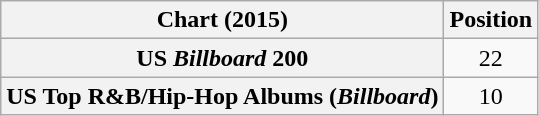<table class="wikitable sortable plainrowheaders" style="text-align:center">
<tr>
<th scope="col">Chart (2015)</th>
<th scope="col">Position</th>
</tr>
<tr>
<th scope="row">US <em>Billboard</em> 200</th>
<td>22</td>
</tr>
<tr>
<th scope="row">US Top R&B/Hip-Hop Albums (<em>Billboard</em>)</th>
<td>10</td>
</tr>
</table>
